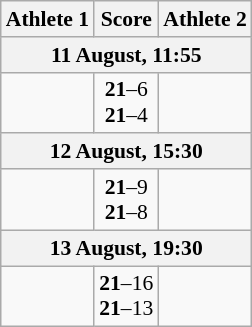<table class="wikitable" style="text-align: center; font-size:90% ">
<tr>
<th align="right">Athlete 1</th>
<th>Score</th>
<th align="left">Athlete 2</th>
</tr>
<tr>
<th colspan=3>11 August, 11:55</th>
</tr>
<tr>
<td align=right><strong></strong></td>
<td align=center><strong>21</strong>–6<br><strong>21</strong>–4</td>
<td align=left></td>
</tr>
<tr>
<th colspan=3>12 August, 15:30</th>
</tr>
<tr>
<td align=right><strong></strong></td>
<td align=center><strong>21</strong>–9<br><strong>21</strong>–8</td>
<td align=left></td>
</tr>
<tr>
<th colspan=3>13 August, 19:30</th>
</tr>
<tr>
<td align=right><strong></strong></td>
<td align=center><strong>21</strong>–16<br><strong>21</strong>–13</td>
<td align=left></td>
</tr>
</table>
